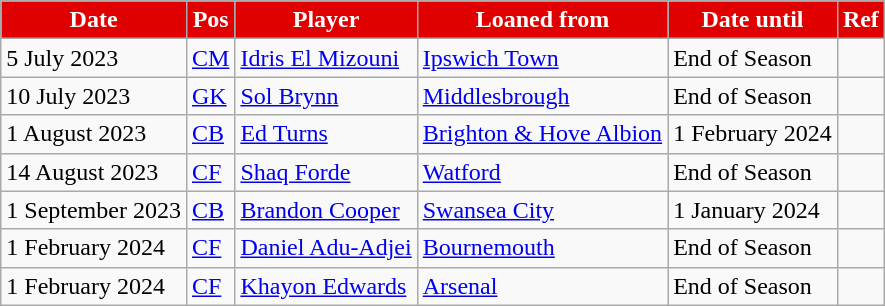<table class="wikitable plainrowheaders sortable">
<tr>
<th style="background:#E00000;color:white">Date</th>
<th style="background:#E00000;color:white">Pos</th>
<th style="background:#E00000;color:white">Player</th>
<th style="background:#E00000;color:white">Loaned from</th>
<th style="background:#E00000;color:white">Date until</th>
<th style="background:#E00000;color:white">Ref</th>
</tr>
<tr>
<td>5 July 2023</td>
<td><a href='#'>CM</a></td>
<td> <a href='#'>Idris El Mizouni</a></td>
<td> <a href='#'>Ipswich Town</a></td>
<td>End of Season</td>
<td></td>
</tr>
<tr>
<td>10 July 2023</td>
<td><a href='#'>GK</a></td>
<td> <a href='#'>Sol Brynn</a></td>
<td> <a href='#'>Middlesbrough</a></td>
<td>End of Season</td>
<td></td>
</tr>
<tr>
<td>1 August 2023</td>
<td><a href='#'>CB</a></td>
<td> <a href='#'>Ed Turns</a></td>
<td> <a href='#'>Brighton & Hove Albion</a></td>
<td>1 February 2024</td>
<td></td>
</tr>
<tr>
<td>14 August 2023</td>
<td><a href='#'>CF</a></td>
<td> <a href='#'>Shaq Forde</a></td>
<td> <a href='#'>Watford</a></td>
<td>End of Season</td>
<td></td>
</tr>
<tr>
<td>1 September 2023</td>
<td><a href='#'>CB</a></td>
<td> <a href='#'>Brandon Cooper</a></td>
<td> <a href='#'>Swansea City</a></td>
<td>1 January 2024</td>
<td></td>
</tr>
<tr>
<td>1 February 2024</td>
<td><a href='#'>CF</a></td>
<td> <a href='#'>Daniel Adu-Adjei</a></td>
<td> <a href='#'>Bournemouth</a></td>
<td>End of Season</td>
<td></td>
</tr>
<tr>
<td>1 February 2024</td>
<td><a href='#'>CF</a></td>
<td> <a href='#'>Khayon Edwards</a></td>
<td> <a href='#'>Arsenal</a></td>
<td>End of Season</td>
<td></td>
</tr>
</table>
